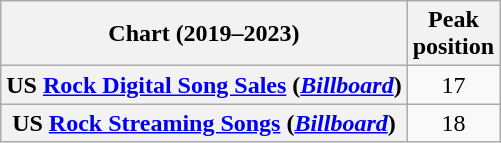<table class="wikitable plainrowheaders" style="text-align:center">
<tr>
<th scope="col">Chart (2019–2023)</th>
<th scope="col">Peak<br>position</th>
</tr>
<tr>
<th scope="row">US <a href='#'>Rock Digital Song Sales</a> (<a href='#'><em>Billboard</em></a>)</th>
<td>17</td>
</tr>
<tr>
<th scope="row">US <a href='#'>Rock Streaming Songs</a> (<a href='#'><em>Billboard</em></a>)</th>
<td>18</td>
</tr>
</table>
